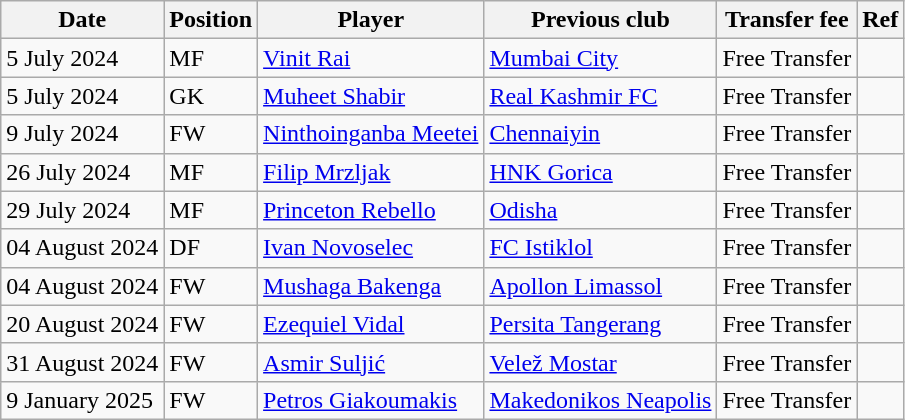<table class="wikitable plainrowheaders" style="text-align:center; text-align:left">
<tr>
<th scope="col">Date</th>
<th scope="col">Position</th>
<th scope="col">Player</th>
<th scope="col">Previous club</th>
<th scope="col">Transfer fee</th>
<th scope="col">Ref</th>
</tr>
<tr>
<td>5 July 2024</td>
<td>MF</td>
<td> <a href='#'>Vinit Rai</a></td>
<td> <a href='#'>Mumbai City</a></td>
<td>Free Transfer</td>
<td></td>
</tr>
<tr>
<td>5 July 2024</td>
<td>GK</td>
<td> <a href='#'>Muheet Shabir</a></td>
<td> <a href='#'>Real Kashmir FC</a></td>
<td>Free Transfer</td>
<td></td>
</tr>
<tr>
<td>9 July 2024</td>
<td>FW</td>
<td> <a href='#'>Ninthoinganba Meetei</a></td>
<td> <a href='#'>Chennaiyin</a></td>
<td>Free Transfer</td>
<td></td>
</tr>
<tr>
<td>26 July 2024</td>
<td>MF</td>
<td> <a href='#'>Filip Mrzljak</a></td>
<td> <a href='#'>HNK Gorica</a></td>
<td>Free Transfer</td>
<td></td>
</tr>
<tr>
<td>29 July 2024</td>
<td>MF</td>
<td> <a href='#'>Princeton Rebello</a></td>
<td> <a href='#'>Odisha</a></td>
<td>Free Transfer</td>
<td></td>
</tr>
<tr>
<td>04 August 2024</td>
<td>DF</td>
<td> <a href='#'>Ivan Novoselec</a></td>
<td> <a href='#'>FC Istiklol</a></td>
<td>Free Transfer</td>
<td></td>
</tr>
<tr>
<td>04 August 2024</td>
<td>FW</td>
<td> <a href='#'>Mushaga Bakenga</a></td>
<td> <a href='#'>Apollon Limassol</a></td>
<td>Free Transfer</td>
<td></td>
</tr>
<tr>
<td>20 August 2024</td>
<td>FW</td>
<td> <a href='#'>Ezequiel Vidal</a></td>
<td> <a href='#'>Persita Tangerang</a></td>
<td>Free Transfer</td>
<td></td>
</tr>
<tr>
<td>31 August 2024</td>
<td>FW</td>
<td> <a href='#'>Asmir Suljić</a></td>
<td> <a href='#'>Velež Mostar</a></td>
<td>Free Transfer</td>
</tr>
<tr>
<td>9 January 2025</td>
<td>FW</td>
<td> <a href='#'>Petros Giakoumakis</a></td>
<td> <a href='#'>Makedonikos Neapolis</a></td>
<td>Free Transfer</td>
<td></td>
</tr>
</table>
